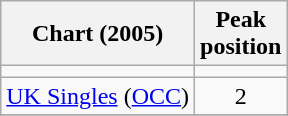<table class="wikitable sortable">
<tr>
<th>Chart (2005)</th>
<th>Peak<br>position</th>
</tr>
<tr>
<td></td>
</tr>
<tr>
<td><a href='#'>UK Singles</a> (<a href='#'>OCC</a>)</td>
<td style="text-align:center;">2</td>
</tr>
<tr>
</tr>
</table>
